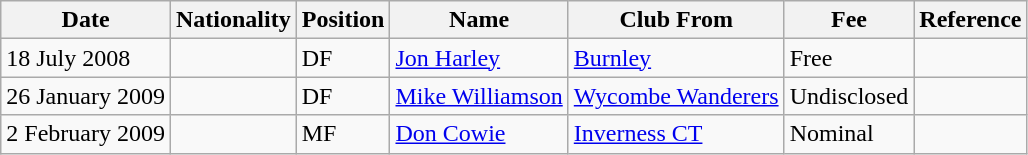<table class="wikitable">
<tr>
<th>Date</th>
<th>Nationality</th>
<th>Position</th>
<th>Name</th>
<th>Club From</th>
<th>Fee</th>
<th>Reference</th>
</tr>
<tr>
<td>18 July 2008</td>
<td></td>
<td>DF</td>
<td><a href='#'>Jon Harley</a></td>
<td><a href='#'>Burnley</a></td>
<td>Free</td>
<td></td>
</tr>
<tr>
<td>26 January 2009</td>
<td></td>
<td>DF</td>
<td><a href='#'>Mike Williamson</a></td>
<td><a href='#'>Wycombe Wanderers</a></td>
<td>Undisclosed</td>
<td></td>
</tr>
<tr>
<td>2 February 2009</td>
<td></td>
<td>MF</td>
<td><a href='#'>Don Cowie</a></td>
<td><a href='#'>Inverness CT</a></td>
<td>Nominal</td>
<td></td>
</tr>
</table>
